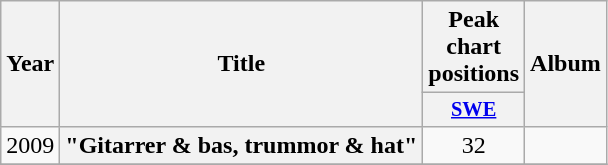<table class="wikitable plainrowheaders" style="text-align:center;" border="1">
<tr>
<th scope="col" rowspan="2">Year</th>
<th scope="col" rowspan="2">Title</th>
<th scope="col" colspan="1">Peak chart positions</th>
<th scope="col" rowspan="2">Album</th>
</tr>
<tr>
<th scope="col" style="width:3em;font-size:85%;"><a href='#'>SWE</a><br></th>
</tr>
<tr>
<td>2009</td>
<th scope="row">"Gitarrer & bas, trummor & hat"</th>
<td>32</td>
<td></td>
</tr>
<tr>
</tr>
</table>
